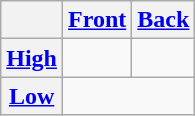<table class="wikitable" style="text-align: center;">
<tr>
<th></th>
<th><a href='#'>Front</a></th>
<th><a href='#'>Back</a></th>
</tr>
<tr>
<th><a href='#'>High</a></th>
<td> </td>
<td> </td>
</tr>
<tr>
<th><a href='#'>Low</a></th>
<td colspan="2"> </td>
</tr>
</table>
